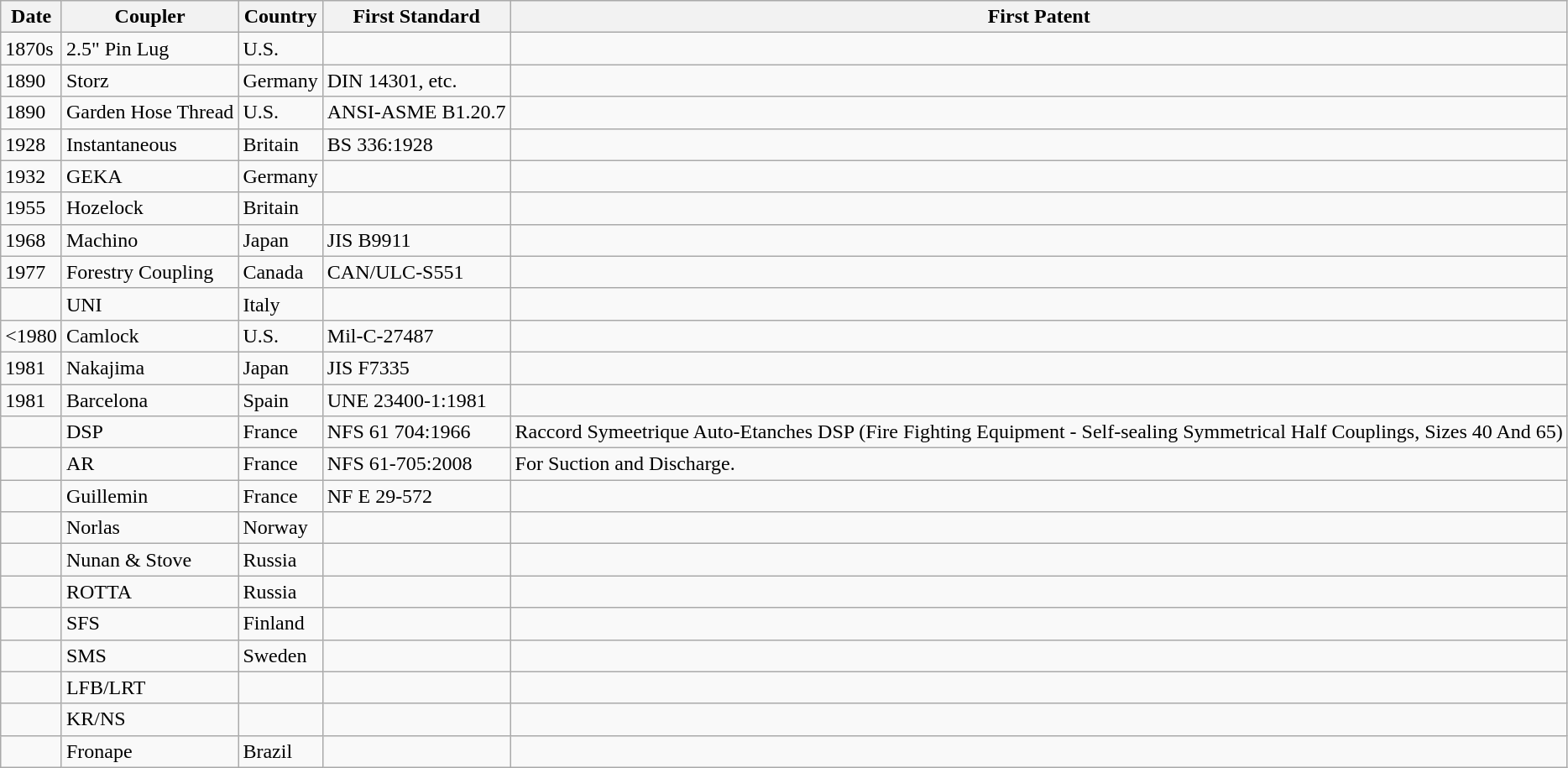<table class="wikitable">
<tr>
<th>Date</th>
<th>Coupler</th>
<th>Country</th>
<th>First Standard</th>
<th>First Patent</th>
</tr>
<tr>
<td>1870s</td>
<td>2.5" Pin Lug</td>
<td>U.S.</td>
<td></td>
<td></td>
</tr>
<tr>
<td>1890</td>
<td>Storz</td>
<td>Germany</td>
<td>DIN 14301, etc.</td>
<td></td>
</tr>
<tr>
<td>1890</td>
<td>Garden Hose Thread</td>
<td>U.S.</td>
<td>ANSI-ASME B1.20.7</td>
<td></td>
</tr>
<tr>
<td>1928</td>
<td>Instantaneous</td>
<td>Britain</td>
<td>BS 336:1928</td>
<td></td>
</tr>
<tr>
<td>1932</td>
<td>GEKA</td>
<td>Germany</td>
<td></td>
<td></td>
</tr>
<tr>
<td>1955</td>
<td>Hozelock</td>
<td>Britain</td>
<td></td>
<td></td>
</tr>
<tr>
<td>1968</td>
<td>Machino</td>
<td>Japan</td>
<td>JIS B9911</td>
<td></td>
</tr>
<tr>
<td>1977</td>
<td>Forestry Coupling</td>
<td>Canada</td>
<td>CAN/ULC-S551</td>
<td></td>
</tr>
<tr>
<td></td>
<td>UNI</td>
<td>Italy</td>
<td></td>
<td></td>
</tr>
<tr>
<td><1980</td>
<td>Camlock</td>
<td>U.S.</td>
<td>Mil-C-27487</td>
<td></td>
</tr>
<tr>
<td>1981</td>
<td>Nakajima</td>
<td>Japan</td>
<td>JIS F7335</td>
<td></td>
</tr>
<tr>
<td>1981</td>
<td>Barcelona</td>
<td>Spain</td>
<td>UNE 23400-1:1981</td>
<td></td>
</tr>
<tr>
<td></td>
<td>DSP</td>
<td>France</td>
<td>NFS 61 704:1966</td>
<td>Raccord Symeetrique Auto-Etanches DSP (Fire Fighting Equipment - Self-sealing Symmetrical Half Couplings, Sizes 40 And 65)</td>
</tr>
<tr>
<td></td>
<td>AR</td>
<td>France</td>
<td>NFS 61-705:2008</td>
<td>For Suction and Discharge.</td>
</tr>
<tr>
<td></td>
<td>Guillemin</td>
<td>France</td>
<td>NF E 29-572</td>
<td></td>
</tr>
<tr>
<td></td>
<td>Norlas</td>
<td>Norway</td>
<td></td>
<td></td>
</tr>
<tr>
<td></td>
<td>Nunan & Stove</td>
<td>Russia</td>
<td></td>
<td></td>
</tr>
<tr>
<td></td>
<td>ROTTA</td>
<td>Russia</td>
<td></td>
<td></td>
</tr>
<tr>
<td></td>
<td>SFS</td>
<td>Finland</td>
<td></td>
<td></td>
</tr>
<tr>
<td></td>
<td>SMS</td>
<td>Sweden</td>
<td></td>
<td></td>
</tr>
<tr>
<td></td>
<td>LFB/LRT</td>
<td></td>
<td></td>
<td></td>
</tr>
<tr>
<td></td>
<td>KR/NS</td>
<td></td>
<td></td>
<td></td>
</tr>
<tr>
<td></td>
<td>Fronape</td>
<td>Brazil</td>
<td></td>
<td></td>
</tr>
</table>
